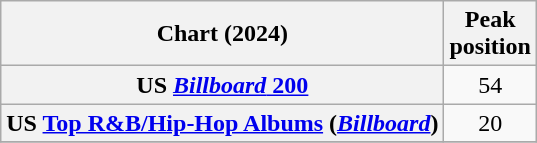<table class="wikitable sortable plainrowheaders" style="text-align:center">
<tr>
<th scope="col">Chart (2024)</th>
<th scope="col">Peak<br>position</th>
</tr>
<tr>
<th scope="row">US <a href='#'><em>Billboard</em> 200</a></th>
<td>54</td>
</tr>
<tr>
<th scope="row">US <a href='#'>Top R&B/Hip-Hop Albums</a> (<em><a href='#'>Billboard</a></em>)</th>
<td>20</td>
</tr>
<tr>
</tr>
</table>
